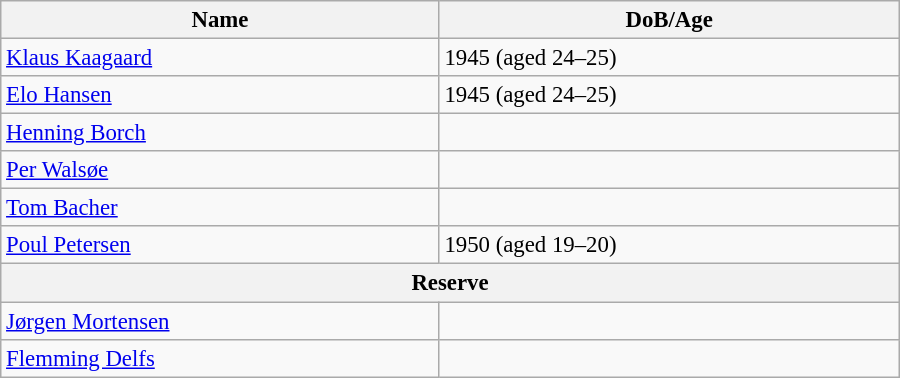<table class="wikitable" style="width:600px; font-size:95%;">
<tr>
<th align="left">Name</th>
<th align="left">DoB/Age</th>
</tr>
<tr>
<td align="left"><a href='#'>Klaus Kaagaard</a></td>
<td align="left">1945 (aged 24–25)</td>
</tr>
<tr>
<td align="left"><a href='#'>Elo Hansen</a></td>
<td align="left">1945 (aged 24–25)</td>
</tr>
<tr>
<td align="left"><a href='#'>Henning Borch</a></td>
<td align="left"></td>
</tr>
<tr>
<td align="left"><a href='#'>Per Walsøe</a></td>
<td align="left"></td>
</tr>
<tr>
<td align="left"><a href='#'>Tom Bacher</a></td>
<td align="left"></td>
</tr>
<tr>
<td align="left"><a href='#'>Poul Petersen</a></td>
<td align="left">1950 (aged 19–20)</td>
</tr>
<tr>
<th colspan="2">Reserve</th>
</tr>
<tr>
<td align="left"><a href='#'>Jørgen Mortensen</a></td>
<td align="left"></td>
</tr>
<tr>
<td align="left"><a href='#'>Flemming Delfs</a></td>
<td align="left"></td>
</tr>
</table>
